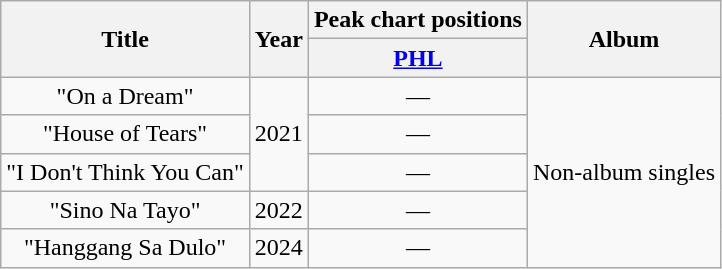<table class="wikitable plainrowheaders" style="text-align:center">
<tr>
<th rowspan="2">Title</th>
<th rowspan="2">Year</th>
<th>Peak chart positions</th>
<th rowspan="2">Album</th>
</tr>
<tr>
<th><a href='#'>PHL</a></th>
</tr>
<tr>
<td>"On a Dream"</td>
<td rowspan="3">2021</td>
<td>—</td>
<td rowspan="5">Non-album singles</td>
</tr>
<tr>
<td>"House of Tears"</td>
<td>—</td>
</tr>
<tr>
<td>"I Don't Think You Can"</td>
<td>—</td>
</tr>
<tr>
<td>"Sino Na Tayo"</td>
<td>2022</td>
<td>—</td>
</tr>
<tr>
<td>"Hanggang Sa Dulo"</td>
<td>2024</td>
<td>—</td>
</tr>
</table>
